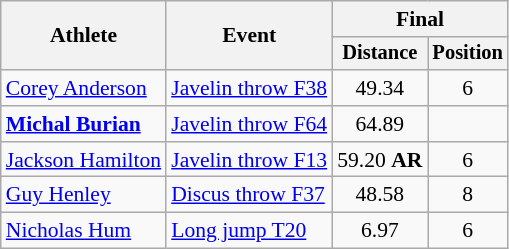<table class=wikitable style="font-size:90%">
<tr>
<th rowspan="2">Athlete</th>
<th rowspan="2">Event</th>
<th colspan="2">Final</th>
</tr>
<tr style="font-size:95%">
<th>Distance</th>
<th>Position</th>
</tr>
<tr align=center>
<td align=left><a href='#'>Corey Anderson</a></td>
<td align=left><a href='#'>Javelin throw F38</a></td>
<td>49.34</td>
<td>6</td>
</tr>
<tr align=center>
<td align=left><strong><a href='#'>Michal Burian</a></strong></td>
<td align=left><a href='#'>Javelin throw F64</a></td>
<td>64.89</td>
<td></td>
</tr>
<tr align=center>
<td align=left><a href='#'>Jackson Hamilton</a></td>
<td align=left><a href='#'>Javelin throw F13</a></td>
<td>59.20 <strong>AR</strong></td>
<td>6</td>
</tr>
<tr align=center>
<td align=left><a href='#'>Guy Henley</a></td>
<td align=left><a href='#'>Discus throw F37</a></td>
<td>48.58</td>
<td>8</td>
</tr>
<tr align=center>
<td align=left><a href='#'>Nicholas Hum</a></td>
<td align=left><a href='#'>Long jump T20</a></td>
<td>6.97</td>
<td>6</td>
</tr>
</table>
